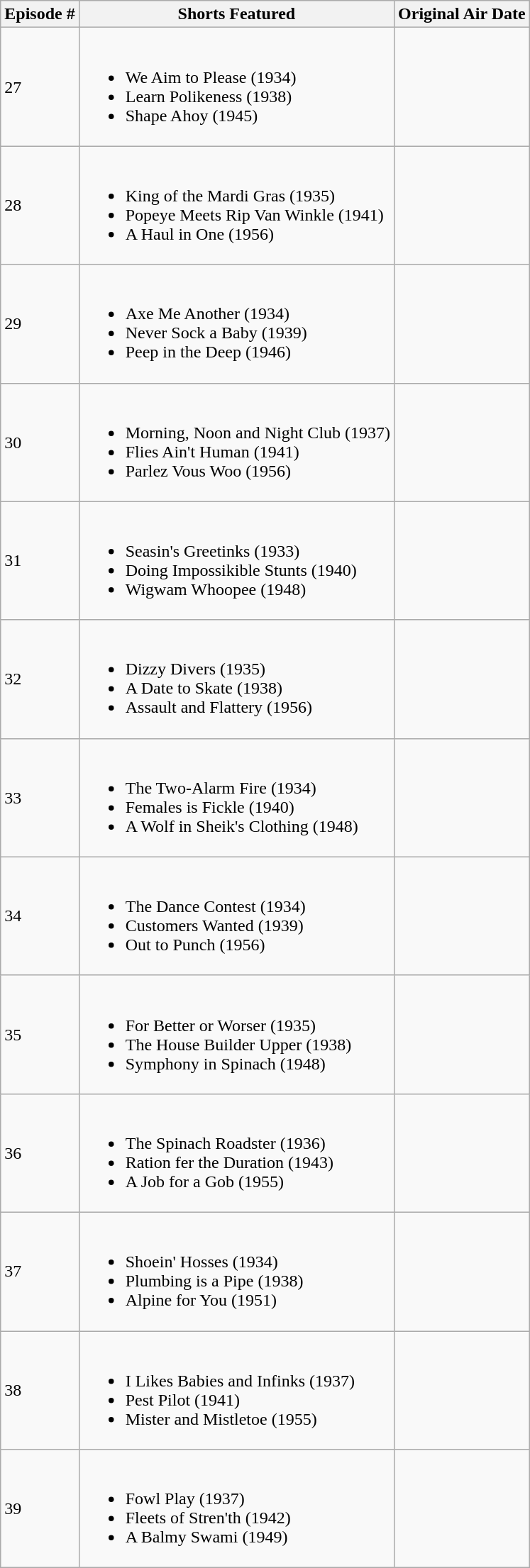<table class="wikitable">
<tr>
<th>Episode #</th>
<th>Shorts Featured</th>
<th>Original Air Date</th>
</tr>
<tr>
<td>27</td>
<td><br><ul><li>We Aim to Please (1934)</li><li>Learn Polikeness (1938)</li><li>Shape Ahoy (1945)</li></ul></td>
<td></td>
</tr>
<tr>
<td>28</td>
<td><br><ul><li>King of the Mardi Gras (1935)</li><li>Popeye Meets Rip Van Winkle (1941)</li><li>A Haul in One (1956)</li></ul></td>
<td></td>
</tr>
<tr>
<td>29</td>
<td><br><ul><li>Axe Me Another (1934)</li><li>Never Sock a Baby (1939)</li><li>Peep in the Deep (1946)</li></ul></td>
<td></td>
</tr>
<tr>
<td>30</td>
<td><br><ul><li>Morning, Noon and Night Club (1937)</li><li>Flies Ain't Human (1941)</li><li>Parlez Vous Woo (1956)</li></ul></td>
<td></td>
</tr>
<tr>
<td>31</td>
<td><br><ul><li>Seasin's Greetinks (1933)</li><li>Doing Impossikible Stunts (1940)</li><li>Wigwam Whoopee (1948)</li></ul></td>
<td></td>
</tr>
<tr>
<td>32</td>
<td><br><ul><li>Dizzy Divers (1935)</li><li>A Date to Skate (1938)</li><li>Assault and Flattery (1956)</li></ul></td>
<td></td>
</tr>
<tr>
<td>33</td>
<td><br><ul><li>The Two-Alarm Fire (1934)</li><li>Females is Fickle (1940)</li><li>A Wolf in Sheik's Clothing (1948)</li></ul></td>
<td></td>
</tr>
<tr>
<td>34</td>
<td><br><ul><li>The Dance Contest (1934)</li><li>Customers Wanted (1939)</li><li>Out to Punch (1956)</li></ul></td>
<td></td>
</tr>
<tr>
<td>35</td>
<td><br><ul><li>For Better or Worser (1935)</li><li>The House Builder Upper (1938)</li><li>Symphony in Spinach (1948)</li></ul></td>
<td></td>
</tr>
<tr>
<td>36</td>
<td><br><ul><li>The Spinach Roadster (1936)</li><li>Ration fer the Duration (1943)</li><li>A Job for a Gob (1955)</li></ul></td>
<td></td>
</tr>
<tr>
<td>37</td>
<td><br><ul><li>Shoein' Hosses (1934)</li><li>Plumbing is a Pipe (1938)</li><li>Alpine for You (1951)</li></ul></td>
<td></td>
</tr>
<tr>
<td>38</td>
<td><br><ul><li>I Likes Babies and Infinks (1937)</li><li>Pest Pilot (1941)</li><li>Mister and Mistletoe (1955)</li></ul></td>
<td></td>
</tr>
<tr>
<td>39</td>
<td><br><ul><li>Fowl Play (1937)</li><li>Fleets of Stren'th (1942)</li><li>A Balmy Swami (1949)</li></ul></td>
<td></td>
</tr>
</table>
